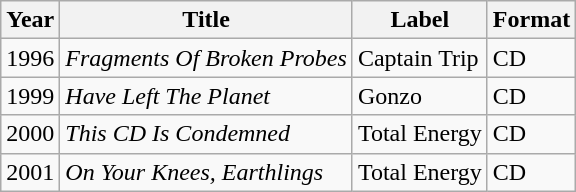<table class="wikitable">
<tr>
<th>Year</th>
<th>Title</th>
<th>Label</th>
<th>Format</th>
</tr>
<tr>
<td>1996</td>
<td><em>Fragments Of Broken Probes</em></td>
<td>Captain Trip</td>
<td>CD</td>
</tr>
<tr>
<td>1999</td>
<td><em>Have Left The Planet</em></td>
<td>Gonzo</td>
<td>CD</td>
</tr>
<tr>
<td>2000</td>
<td><em>This CD Is Condemned</em></td>
<td>Total Energy</td>
<td>CD</td>
</tr>
<tr>
<td>2001</td>
<td><em>On Your Knees, Earthlings</em></td>
<td>Total Energy</td>
<td>CD</td>
</tr>
</table>
